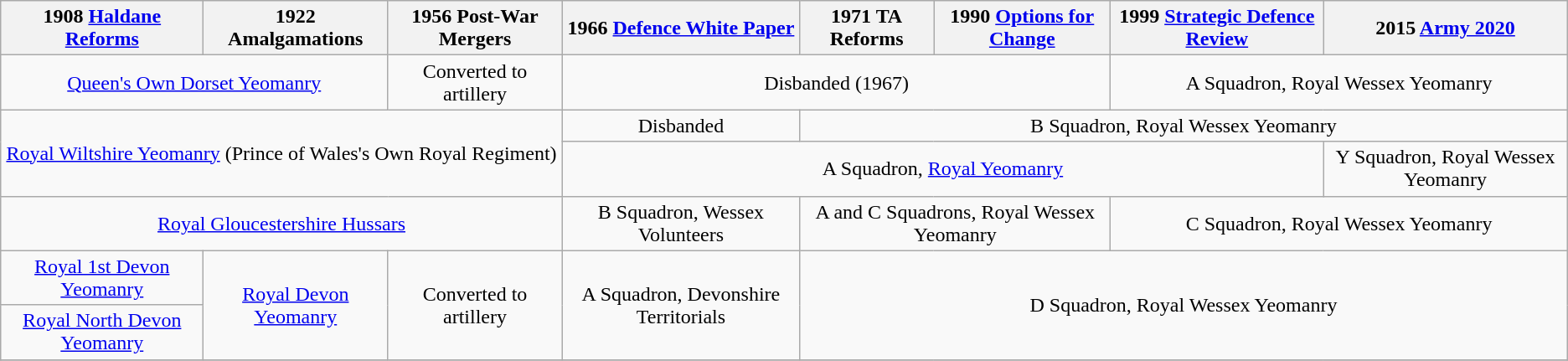<table class="wikitable">
<tr>
<th>1908 <a href='#'>Haldane Reforms</a></th>
<th>1922 Amalgamations</th>
<th>1956 Post-War Mergers</th>
<th>1966 <a href='#'>Defence White Paper</a></th>
<th>1971 TA Reforms</th>
<th>1990 <a href='#'>Options for Change</a></th>
<th>1999 <a href='#'>Strategic Defence Review</a></th>
<th>2015 <a href='#'>Army 2020</a></th>
</tr>
<tr>
<td rowspan="1" colspan="2" style="text-align: center;"><a href='#'>Queen's Own Dorset Yeomanry</a></td>
<td rowspan="1" colspan="1" style="text-align: center;">Converted to artillery</td>
<td rowspan="1" colspan="3" style="text-align: center;">Disbanded (1967)</td>
<td rowspan="1" colspan="2" style="text-align: center;">A Squadron, Royal Wessex Yeomanry</td>
</tr>
<tr>
<td rowspan="2" colspan="3" style="text-align: center;"><a href='#'>Royal Wiltshire Yeomanry</a> (Prince of Wales's Own Royal Regiment)</td>
<td rowspan="1" colspan="1" style="text-align: center;">Disbanded</td>
<td rowspan="1" colspan="4" style="text-align: center;">B Squadron, Royal Wessex Yeomanry</td>
</tr>
<tr>
<td rowspan="1" colspan="4" style="text-align: center;">A Squadron, <a href='#'>Royal Yeomanry</a></td>
<td rowspan="1" colspan="1" style="text-align: center;">Y Squadron, Royal Wessex Yeomanry</td>
</tr>
<tr>
<td rowspan="1" colspan="3" style="text-align: center;"><a href='#'>Royal Gloucestershire Hussars</a></td>
<td rowspan="1" colspan="1" style="text-align: center;">B Squadron, Wessex Volunteers</td>
<td rowspan="1" colspan="2" style="text-align: center;">A and C Squadrons, Royal Wessex Yeomanry</td>
<td rowspan="1" colspan="2" style="text-align: center;">C Squadron, Royal Wessex Yeomanry</td>
</tr>
<tr>
<td rowspan="1" colspan="1" style="text-align: center;"><a href='#'>Royal 1st Devon Yeomanry</a></td>
<td rowspan="2" colspan="1" style="text-align: center;"><a href='#'>Royal Devon Yeomanry</a></td>
<td rowspan="2" colspan="1" style="text-align: center;">Converted to artillery</td>
<td rowspan="2" colspan="1" style="text-align: center;">A Squadron, Devonshire Territorials</td>
<td rowspan="2" colspan="4" style="text-align: center;">D Squadron, Royal Wessex Yeomanry</td>
</tr>
<tr>
<td rowspan="1" colspan="1" style="text-align: center;"><a href='#'>Royal North Devon Yeomanry</a></td>
</tr>
<tr>
</tr>
</table>
